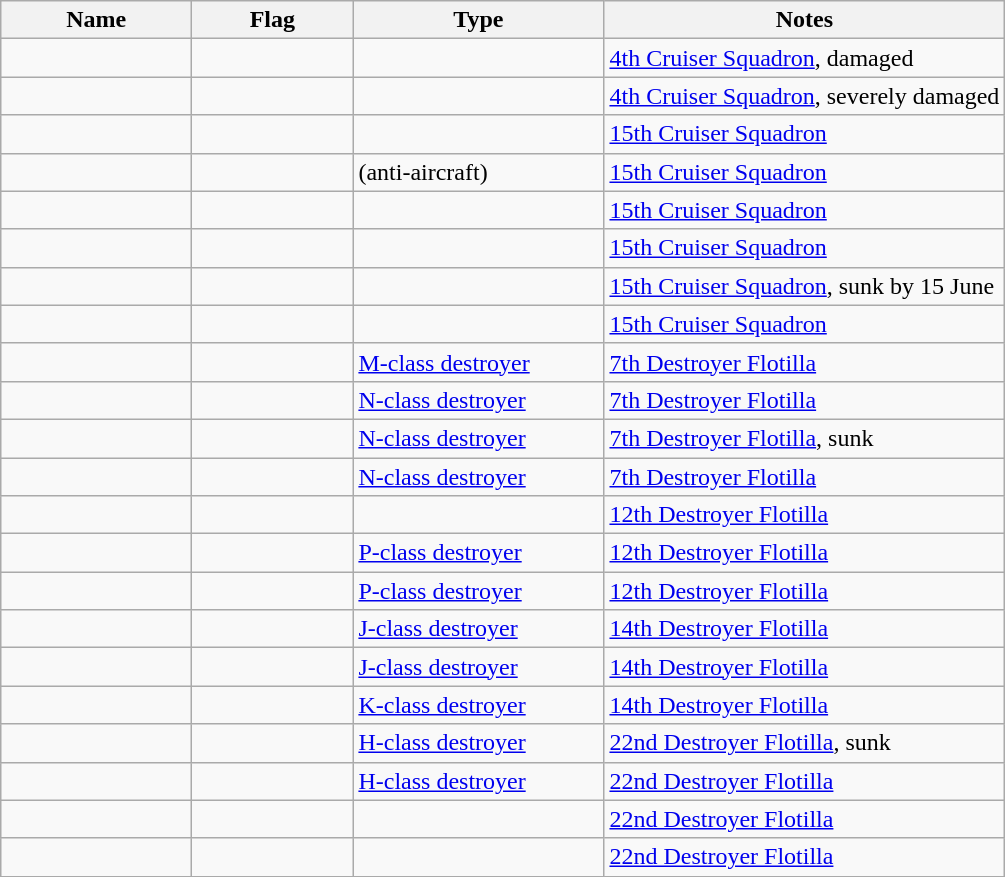<table class="wikitable sortable">
<tr>
<th scope="col" width="120px">Name</th>
<th scope="col" width="100px">Flag</th>
<th scope="col" width="160px">Type</th>
<th>Notes</th>
</tr>
<tr>
<td align="left"></td>
<td align="left"></td>
<td align="left"></td>
<td align="left"><a href='#'>4th Cruiser Squadron</a>, damaged</td>
</tr>
<tr>
<td align="left"></td>
<td align="left"></td>
<td align="left"></td>
<td align="left"><a href='#'>4th Cruiser Squadron</a>, severely damaged</td>
</tr>
<tr>
<td align="left"></td>
<td align="left"></td>
<td align="left"></td>
<td align="left"><a href='#'>15th Cruiser Squadron</a></td>
</tr>
<tr>
<td align="left"></td>
<td align="left"></td>
<td align="left"> (anti-aircraft)</td>
<td align="left"><a href='#'>15th Cruiser Squadron</a></td>
</tr>
<tr>
<td align="left"></td>
<td align="left"></td>
<td align="left"></td>
<td align="left"><a href='#'>15th Cruiser Squadron</a></td>
</tr>
<tr>
<td align="left"></td>
<td align="left"></td>
<td align="left"></td>
<td align="left"><a href='#'>15th Cruiser Squadron</a></td>
</tr>
<tr>
<td align="left"></td>
<td align="left"></td>
<td align="left"></td>
<td align="left"><a href='#'>15th Cruiser Squadron</a>, sunk by  15 June</td>
</tr>
<tr>
<td align="left"></td>
<td align="left"></td>
<td align="left"></td>
<td align="left"><a href='#'>15th Cruiser Squadron</a></td>
</tr>
<tr>
<td align="left"></td>
<td align="left"></td>
<td align="left"><a href='#'>M-class destroyer</a></td>
<td align="left"><a href='#'>7th Destroyer Flotilla</a></td>
</tr>
<tr>
<td align="left"></td>
<td align="left"></td>
<td align="left"><a href='#'>N-class destroyer</a></td>
<td align="left"><a href='#'>7th Destroyer Flotilla</a></td>
</tr>
<tr>
<td align="left"></td>
<td align="left"></td>
<td align="left"><a href='#'>N-class destroyer</a></td>
<td align="left"><a href='#'>7th Destroyer Flotilla</a>, sunk</td>
</tr>
<tr>
<td align="left"></td>
<td align="left"></td>
<td align="left"><a href='#'>N-class destroyer</a></td>
<td align="left"><a href='#'>7th Destroyer Flotilla</a></td>
</tr>
<tr>
<td align="left"></td>
<td align="left"></td>
<td align="left"></td>
<td align="left"><a href='#'>12th Destroyer Flotilla</a></td>
</tr>
<tr>
<td align="left"></td>
<td align="left"></td>
<td align="left"><a href='#'>P-class destroyer</a></td>
<td align="left"><a href='#'>12th Destroyer Flotilla</a></td>
</tr>
<tr>
<td align="left"></td>
<td align="left"></td>
<td align="left"><a href='#'>P-class destroyer</a></td>
<td align="left"><a href='#'>12th Destroyer Flotilla</a></td>
</tr>
<tr>
<td align="left"></td>
<td align="left"></td>
<td align="left"><a href='#'>J-class destroyer</a></td>
<td align="left"><a href='#'>14th Destroyer Flotilla</a></td>
</tr>
<tr>
<td align="left"></td>
<td align="left"></td>
<td align="left"><a href='#'>J-class destroyer</a></td>
<td align="left"><a href='#'>14th Destroyer Flotilla</a></td>
</tr>
<tr>
<td align="left"></td>
<td align="left"></td>
<td align="left"><a href='#'>K-class destroyer</a></td>
<td align="left"><a href='#'>14th Destroyer Flotilla</a></td>
</tr>
<tr>
<td align="left"></td>
<td align="left"></td>
<td align="left"><a href='#'>H-class destroyer</a></td>
<td align="left"><a href='#'>22nd Destroyer Flotilla</a>, sunk</td>
</tr>
<tr>
<td align="left"></td>
<td align="left"></td>
<td align="left"><a href='#'>H-class destroyer</a></td>
<td align="left"><a href='#'>22nd Destroyer Flotilla</a></td>
</tr>
<tr>
<td align="left"></td>
<td align="left"></td>
<td align="left"></td>
<td align="left"><a href='#'>22nd Destroyer Flotilla</a></td>
</tr>
<tr>
<td align="left"></td>
<td align="left"></td>
<td align="left"></td>
<td align="left"><a href='#'>22nd Destroyer Flotilla</a></td>
</tr>
<tr>
</tr>
</table>
